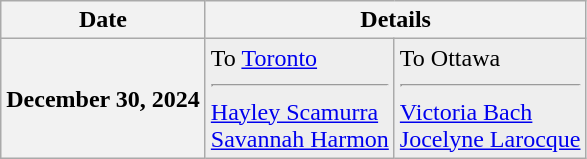<table class="wikitable">
<tr>
<th scope="col">Date</th>
<th scope="colgroup" colspan="2">Details</th>
</tr>
<tr style="background:#eee;">
<th scope="row">December 30, 2024</th>
<td valign="top">To <a href='#'>Toronto</a><hr><a href='#'>Hayley Scamurra</a><br><a href='#'>Savannah Harmon</a></td>
<td valign="top">To Ottawa<hr><a href='#'>Victoria Bach</a><br><a href='#'>Jocelyne Larocque</a></td>
</tr>
</table>
